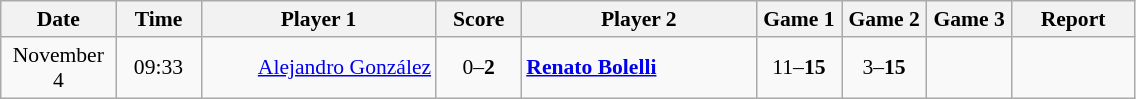<table class="wikitable" style="font-size:90%; text-align:center">
<tr>
<th width="70">Date</th>
<th width="50">Time</th>
<th width="150">Player 1</th>
<th width="50">Score</th>
<th width="150">Player 2</th>
<th width="50">Game 1</th>
<th width="50">Game 2</th>
<th width="50">Game 3</th>
<th width="75">Report</th>
</tr>
<tr>
<td>November 4</td>
<td>09:33</td>
<td align="right"><a href='#'>Alejandro González</a> </td>
<td>0–<strong>2</strong></td>
<td align="left"> <strong><a href='#'>Renato Bolelli</a></strong></td>
<td>11–<strong>15</strong></td>
<td>3–<strong>15</strong></td>
<td></td>
<td></td>
</tr>
</table>
